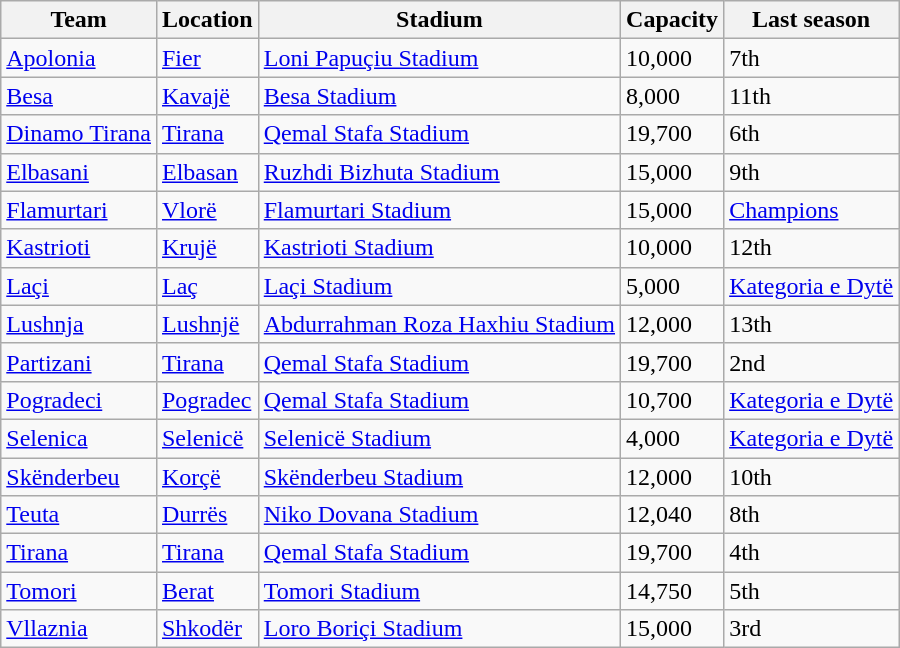<table class="wikitable sortable">
<tr>
<th>Team</th>
<th>Location</th>
<th>Stadium</th>
<th>Capacity</th>
<th>Last season</th>
</tr>
<tr>
<td><a href='#'>Apolonia</a></td>
<td><a href='#'>Fier</a></td>
<td><a href='#'>Loni Papuçiu Stadium</a></td>
<td>10,000</td>
<td>7th</td>
</tr>
<tr>
<td><a href='#'>Besa</a></td>
<td><a href='#'>Kavajë</a></td>
<td><a href='#'>Besa Stadium</a></td>
<td>8,000</td>
<td>11th</td>
</tr>
<tr>
<td><a href='#'>Dinamo Tirana</a></td>
<td><a href='#'>Tirana</a></td>
<td><a href='#'>Qemal Stafa Stadium</a></td>
<td>19,700</td>
<td>6th</td>
</tr>
<tr>
<td><a href='#'>Elbasani</a></td>
<td><a href='#'>Elbasan</a></td>
<td><a href='#'>Ruzhdi Bizhuta Stadium</a></td>
<td>15,000</td>
<td>9th</td>
</tr>
<tr>
<td><a href='#'>Flamurtari</a></td>
<td><a href='#'>Vlorë</a></td>
<td><a href='#'>Flamurtari Stadium</a></td>
<td>15,000</td>
<td><a href='#'>Champions</a></td>
</tr>
<tr>
<td><a href='#'>Kastrioti</a></td>
<td><a href='#'>Krujë</a></td>
<td><a href='#'>Kastrioti Stadium</a></td>
<td>10,000</td>
<td>12th</td>
</tr>
<tr>
<td><a href='#'>Laçi</a></td>
<td><a href='#'>Laç</a></td>
<td><a href='#'>Laçi Stadium</a></td>
<td>5,000</td>
<td><a href='#'>Kategoria e Dytë</a></td>
</tr>
<tr>
<td><a href='#'>Lushnja</a></td>
<td><a href='#'>Lushnjë</a></td>
<td><a href='#'>Abdurrahman Roza Haxhiu Stadium</a></td>
<td>12,000</td>
<td>13th</td>
</tr>
<tr>
<td><a href='#'>Partizani</a></td>
<td><a href='#'>Tirana</a></td>
<td><a href='#'>Qemal Stafa Stadium</a></td>
<td>19,700</td>
<td>2nd</td>
</tr>
<tr>
<td><a href='#'>Pogradeci</a></td>
<td><a href='#'>Pogradec</a></td>
<td><a href='#'>Qemal Stafa Stadium</a></td>
<td>10,700</td>
<td><a href='#'>Kategoria e Dytë</a></td>
</tr>
<tr>
<td><a href='#'>Selenica</a></td>
<td><a href='#'>Selenicë</a></td>
<td><a href='#'>Selenicë Stadium</a></td>
<td>4,000</td>
<td><a href='#'>Kategoria e Dytë</a></td>
</tr>
<tr>
<td><a href='#'>Skënderbeu</a></td>
<td><a href='#'>Korçë</a></td>
<td><a href='#'>Skënderbeu Stadium</a></td>
<td>12,000</td>
<td>10th</td>
</tr>
<tr>
<td><a href='#'>Teuta</a></td>
<td><a href='#'>Durrës</a></td>
<td><a href='#'>Niko Dovana Stadium</a></td>
<td>12,040</td>
<td>8th</td>
</tr>
<tr>
<td><a href='#'>Tirana</a></td>
<td><a href='#'>Tirana</a></td>
<td><a href='#'>Qemal Stafa Stadium</a></td>
<td>19,700</td>
<td>4th</td>
</tr>
<tr>
<td><a href='#'>Tomori</a></td>
<td><a href='#'>Berat</a></td>
<td><a href='#'>Tomori Stadium</a></td>
<td>14,750</td>
<td>5th</td>
</tr>
<tr>
<td><a href='#'>Vllaznia</a></td>
<td><a href='#'>Shkodër</a></td>
<td><a href='#'>Loro Boriçi Stadium</a></td>
<td>15,000</td>
<td>3rd</td>
</tr>
</table>
